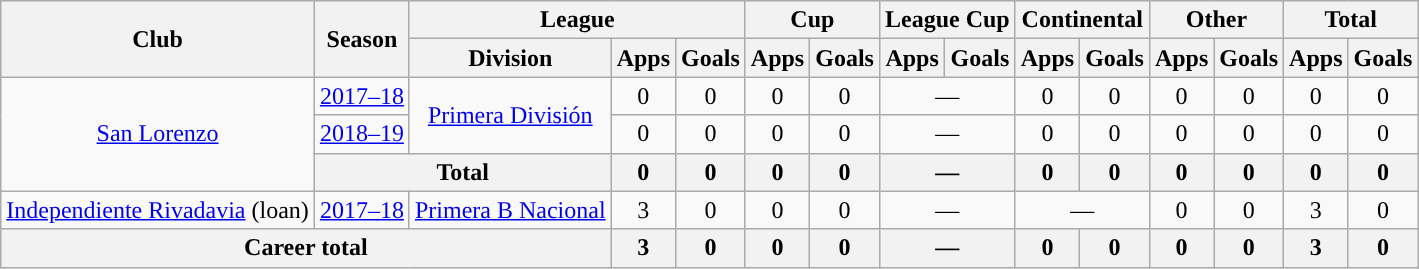<table class="wikitable" style="text-align:center">
<tr>
<th rowspan="2">Club</th>
<th rowspan="2">Season</th>
<th colspan="3">League</th>
<th colspan="2">Cup</th>
<th colspan="2">League Cup</th>
<th colspan="2">Continental</th>
<th colspan="2">Other</th>
<th colspan="2">Total</th>
</tr>
<tr>
<th>Division</th>
<th>Apps</th>
<th>Goals</th>
<th>Apps</th>
<th>Goals</th>
<th>Apps</th>
<th>Goals</th>
<th>Apps</th>
<th>Goals</th>
<th>Apps</th>
<th>Goals</th>
<th>Apps</th>
<th>Goals</th>
</tr>
<tr>
<td rowspan="3"><a href='#'>San Lorenzo</a></td>
<td><a href='#'>2017–18</a></td>
<td rowspan="2"><a href='#'>Primera División</a></td>
<td>0</td>
<td>0</td>
<td>0</td>
<td>0</td>
<td colspan="2">—</td>
<td>0</td>
<td>0</td>
<td>0</td>
<td>0</td>
<td>0</td>
<td>0</td>
</tr>
<tr>
<td><a href='#'>2018–19</a></td>
<td>0</td>
<td>0</td>
<td>0</td>
<td>0</td>
<td colspan="2">—</td>
<td>0</td>
<td>0</td>
<td>0</td>
<td>0</td>
<td>0</td>
<td>0</td>
</tr>
<tr>
<th colspan="2">Total</th>
<th>0</th>
<th>0</th>
<th>0</th>
<th>0</th>
<th colspan="2">—</th>
<th>0</th>
<th>0</th>
<th>0</th>
<th>0</th>
<th>0</th>
<th>0</th>
</tr>
<tr>
<td rowspan="1"><a href='#'>Independiente Rivadavia</a> (loan)</td>
<td><a href='#'>2017–18</a></td>
<td rowspan="1"><a href='#'>Primera B Nacional</a></td>
<td>3</td>
<td>0</td>
<td>0</td>
<td>0</td>
<td colspan="2">—</td>
<td colspan="2">—</td>
<td>0</td>
<td>0</td>
<td>3</td>
<td>0</td>
</tr>
<tr>
<th colspan="3">Career total</th>
<th>3</th>
<th>0</th>
<th>0</th>
<th>0</th>
<th colspan="2">—</th>
<th>0</th>
<th>0</th>
<th>0</th>
<th>0</th>
<th>3</th>
<th>0</th>
</tr>
</table>
